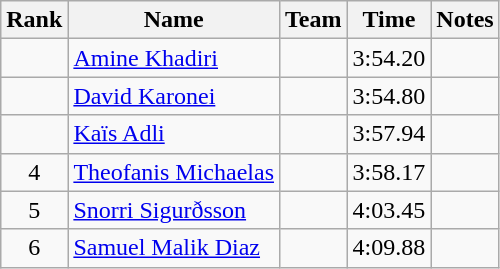<table class="wikitable sortable" style="text-align:center">
<tr>
<th>Rank</th>
<th>Name</th>
<th>Team</th>
<th>Time</th>
<th>Notes</th>
</tr>
<tr>
<td></td>
<td align="left"><a href='#'>Amine Khadiri</a></td>
<td align=left></td>
<td>3:54.20</td>
<td></td>
</tr>
<tr>
<td></td>
<td align="left"><a href='#'>David Karonei</a></td>
<td align=left></td>
<td>3:54.80</td>
<td></td>
</tr>
<tr>
<td></td>
<td align="left"><a href='#'>Kaïs Adli</a></td>
<td align=left></td>
<td>3:57.94</td>
<td></td>
</tr>
<tr>
<td>4</td>
<td align="left"><a href='#'>Theofanis Michaelas</a></td>
<td align=left></td>
<td>3:58.17</td>
<td></td>
</tr>
<tr>
<td>5</td>
<td align="left"><a href='#'>Snorri Sigurðsson</a></td>
<td align=left></td>
<td>4:03.45</td>
<td></td>
</tr>
<tr>
<td>6</td>
<td align="left"><a href='#'>Samuel Malik Diaz</a></td>
<td align=left></td>
<td>4:09.88</td>
<td></td>
</tr>
</table>
